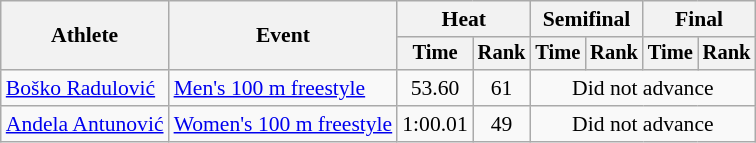<table class=wikitable style="font-size:90%">
<tr>
<th rowspan="2">Athlete</th>
<th rowspan="2">Event</th>
<th colspan="2">Heat</th>
<th colspan="2">Semifinal</th>
<th colspan="2">Final</th>
</tr>
<tr style="font-size:95%">
<th>Time</th>
<th>Rank</th>
<th>Time</th>
<th>Rank</th>
<th>Time</th>
<th>Rank</th>
</tr>
<tr align=center>
<td align=left><a href='#'>Boško Radulović</a></td>
<td align=left><a href='#'>Men's 100 m freestyle</a></td>
<td>53.60</td>
<td>61</td>
<td colspan="4">Did not advance</td>
</tr>
<tr align=center>
<td align=left><a href='#'>Andela Antunović</a></td>
<td align=left><a href='#'>Women's 100 m freestyle</a></td>
<td>1:00.01</td>
<td>49</td>
<td colspan="4">Did not advance</td>
</tr>
</table>
